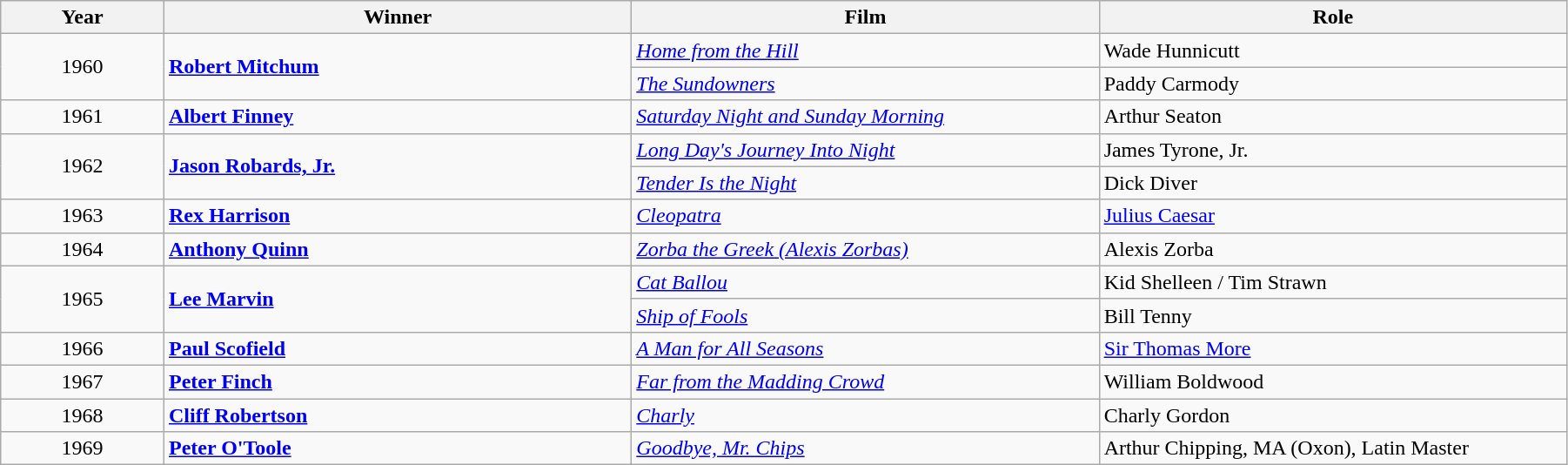<table class="wikitable" width="95%" cellpadding="5">
<tr>
<th width="100"><strong>Year</strong></th>
<th width="300"><strong>Winner</strong></th>
<th width="300"><strong>Film</strong></th>
<th width="300"><strong>Role</strong></th>
</tr>
<tr>
<td rowspan="2" style="text-align:center;">1960</td>
<td rowspan="2"><strong><a href='#'>Robert Mitchum</a></strong></td>
<td><em><a href='#'>Home from the Hill</a></em></td>
<td>Wade Hunnicutt</td>
</tr>
<tr>
<td><em><a href='#'>The Sundowners</a></em></td>
<td>Paddy Carmody</td>
</tr>
<tr>
<td style="text-align:center;">1961</td>
<td><strong><a href='#'>Albert Finney</a></strong></td>
<td><em><a href='#'>Saturday Night and Sunday Morning</a></em></td>
<td>Arthur Seaton</td>
</tr>
<tr>
<td rowspan="2" style="text-align:center;">1962</td>
<td rowspan="2"><strong><a href='#'>Jason Robards, Jr.</a></strong></td>
<td><em><a href='#'>Long Day's Journey Into Night</a></em></td>
<td>James Tyrone, Jr.</td>
</tr>
<tr>
<td><em><a href='#'>Tender Is the Night</a></em></td>
<td>Dick Diver</td>
</tr>
<tr>
<td style="text-align:center;">1963</td>
<td><strong><a href='#'>Rex Harrison</a></strong></td>
<td><em><a href='#'>Cleopatra</a></em></td>
<td><a href='#'>Julius Caesar</a></td>
</tr>
<tr>
<td style="text-align:center;">1964</td>
<td><strong><a href='#'>Anthony Quinn</a></strong></td>
<td><em><a href='#'>Zorba the Greek (Alexis Zorbas)</a></em></td>
<td>Alexis Zorba</td>
</tr>
<tr>
<td rowspan="2" style="text-align:center;">1965</td>
<td rowspan="2"><strong><a href='#'>Lee Marvin</a></strong></td>
<td><em><a href='#'>Cat Ballou</a></em></td>
<td>Kid Shelleen / Tim Strawn</td>
</tr>
<tr>
<td><em><a href='#'>Ship of Fools</a></em></td>
<td>Bill Tenny</td>
</tr>
<tr>
<td style="text-align:center;">1966</td>
<td><strong><a href='#'>Paul Scofield</a></strong></td>
<td><em><a href='#'>A Man for All Seasons</a></em></td>
<td><a href='#'>Sir Thomas More</a></td>
</tr>
<tr>
<td style="text-align:center;">1967</td>
<td><strong><a href='#'>Peter Finch</a></strong></td>
<td><em><a href='#'>Far from the Madding Crowd</a></em></td>
<td>William Boldwood</td>
</tr>
<tr>
<td style="text-align:center;">1968</td>
<td><strong><a href='#'>Cliff Robertson</a></strong></td>
<td><em><a href='#'>Charly</a></em></td>
<td>Charly Gordon</td>
</tr>
<tr>
<td style="text-align:center;">1969</td>
<td><strong><a href='#'>Peter O'Toole</a></strong></td>
<td><em><a href='#'>Goodbye, Mr. Chips</a></em></td>
<td>Arthur Chipping, MA (Oxon), Latin Master</td>
</tr>
</table>
